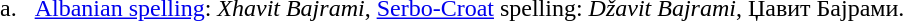<table style="margin-left:13px; line-height:150%">
<tr>
<td align=right valign="top">a.  </td>
<td><a href='#'>Albanian spelling</a>: <em>Xhavit Bajrami</em>, <a href='#'>Serbo-Croat</a> spelling: <em>Džavit Bajrami</em>, Џавит Бајрами.</td>
</tr>
</table>
